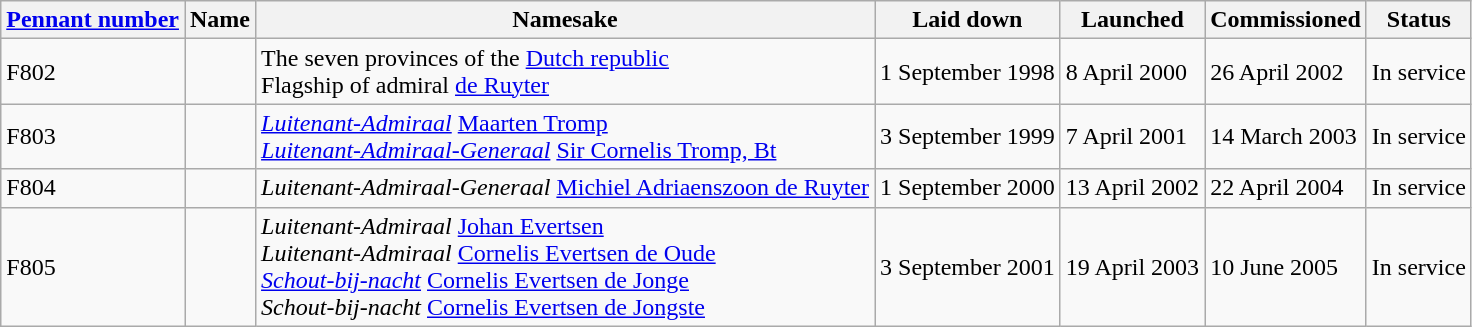<table class="wikitable">
<tr>
<th><a href='#'>Pennant number</a></th>
<th>Name</th>
<th>Namesake</th>
<th>Laid down</th>
<th>Launched</th>
<th>Commissioned</th>
<th>Status</th>
</tr>
<tr>
<td>F802</td>
<td></td>
<td>The seven provinces of the <a href='#'>Dutch republic</a><br>Flagship of admiral <a href='#'>de Ruyter</a></td>
<td>1 September 1998</td>
<td>8 April 2000</td>
<td>26 April 2002</td>
<td>In service</td>
</tr>
<tr>
<td>F803</td>
<td></td>
<td><a href='#'><em>Luitenant-Admiraal</em></a> <a href='#'>Maarten Tromp</a><br><a href='#'><em>Luitenant-Admiraal-Generaal</em></a> <a href='#'>Sir Cornelis Tromp, Bt</a></td>
<td>3 September 1999</td>
<td>7 April 2001</td>
<td>14 March 2003</td>
<td>In service</td>
</tr>
<tr>
<td>F804</td>
<td></td>
<td><em>Luitenant-Admiraal-Generaal</em> <a href='#'>Michiel Adriaenszoon de Ruyter</a></td>
<td>1 September 2000</td>
<td>13 April 2002</td>
<td>22 April 2004</td>
<td>In service</td>
</tr>
<tr>
<td>F805</td>
<td></td>
<td><em>Luitenant-Admiraal</em> <a href='#'>Johan Evertsen</a><br><em>Luitenant-Admiraal</em> <a href='#'>Cornelis Evertsen de Oude</a><br><em><a href='#'>Schout-bij-nacht</a></em> <a href='#'>Cornelis Evertsen de Jonge</a><br><em>Schout-bij-nacht</em> <a href='#'>Cornelis Evertsen de Jongste</a></td>
<td>3 September 2001</td>
<td>19 April 2003</td>
<td>10 June 2005</td>
<td>In service</td>
</tr>
</table>
